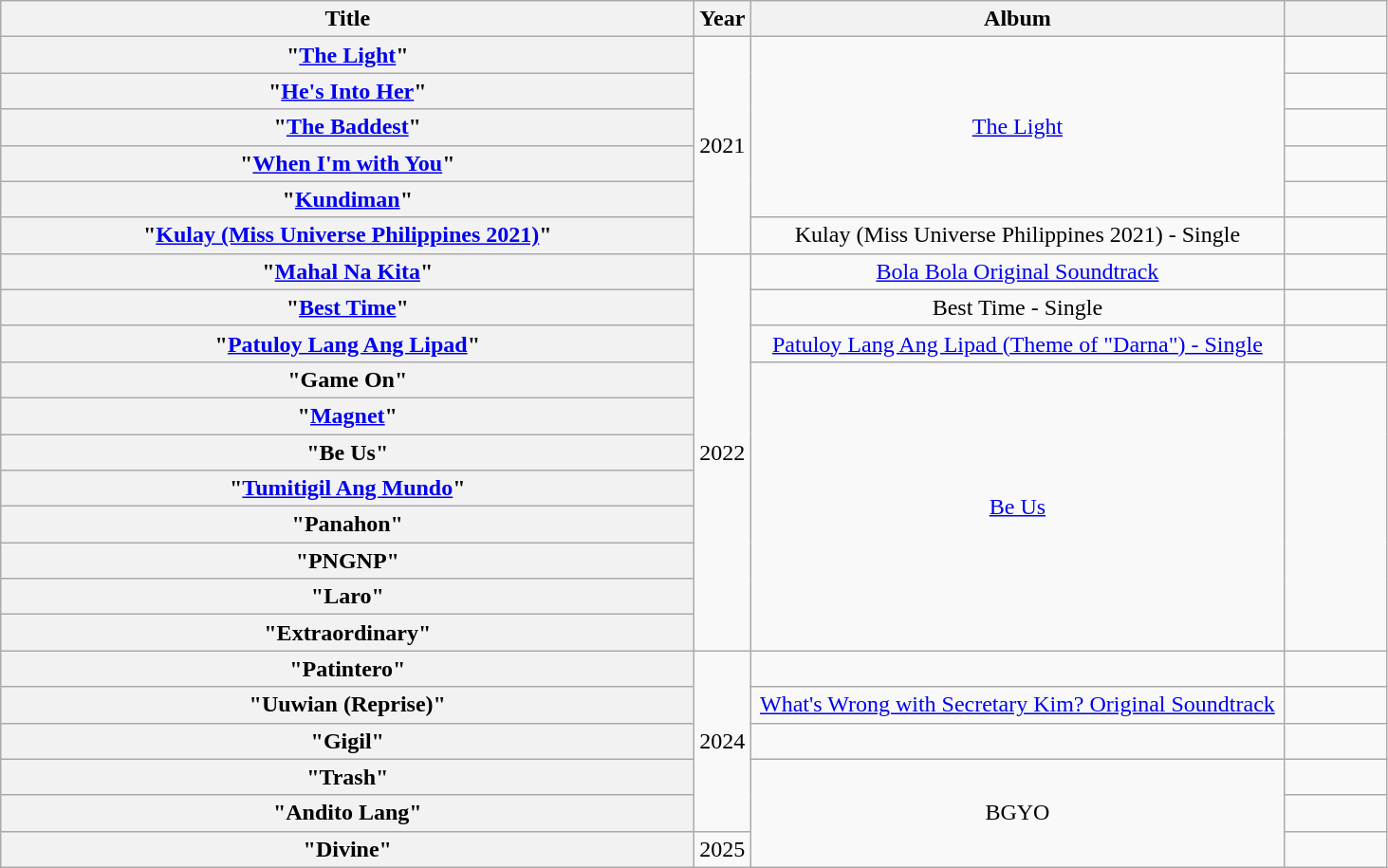<table class="wikitable plainrowheaders" style="text-align:center;">
<tr>
<th scope="col" rowspan="1" style="width:30em;">Title</th>
<th scope="col" rowspan="1" style="width:1em;">Year</th>
<th scope="col" rowspan="1" style="width:23em;">Album</th>
<th scope="col" rowspan="1" style="width:4em;"></th>
</tr>
<tr>
<th scope="row">"<a href='#'>The Light</a>"</th>
<td rowspan="6">2021</td>
<td rowspan="5"><a href='#'>The Light</a></td>
<td></td>
</tr>
<tr>
<th scope="row">"<a href='#'>He's Into Her</a>" </th>
<td></td>
</tr>
<tr>
<th scope="row">"<a href='#'>The Baddest</a>"</th>
<td rowspan="1"></td>
</tr>
<tr>
<th scope="row">"<a href='#'>When I'm with You</a>"</th>
<td></td>
</tr>
<tr>
<th scope="row">"<a href='#'>Kundiman</a>"</th>
<td></td>
</tr>
<tr>
<th scope="row">"<a href='#'>Kulay (Miss Universe Philippines 2021)</a>"</th>
<td>Kulay (Miss Universe Philippines 2021) - Single</td>
<td></td>
</tr>
<tr>
<th scope="row">"<a href='#'>Mahal Na Kita</a>"</th>
<td rowspan="11">2022</td>
<td><a href='#'>Bola Bola Original Soundtrack</a></td>
<td></td>
</tr>
<tr>
<th scope="row">"<a href='#'>Best Time</a>"</th>
<td>Best Time - Single</td>
<td></td>
</tr>
<tr>
<th scope="row">"<a href='#'>Patuloy Lang Ang Lipad</a>" </th>
<td><a href='#'>Patuloy Lang Ang Lipad (Theme of "Darna") - Single</a></td>
<td></td>
</tr>
<tr>
<th scope="row">"Game On"</th>
<td rowspan="8"><a href='#'>Be Us</a></td>
<td rowspan="8"></td>
</tr>
<tr>
<th scope="row">"<a href='#'>Magnet</a>"</th>
</tr>
<tr>
<th scope="row">"Be Us"</th>
</tr>
<tr>
<th scope="row">"<a href='#'>Tumitigil Ang Mundo</a>"</th>
</tr>
<tr>
<th scope="row">"Panahon"</th>
</tr>
<tr>
<th scope="row">"PNGNP"</th>
</tr>
<tr>
<th scope="row">"Laro"</th>
</tr>
<tr>
<th scope="row">"Extraordinary"</th>
</tr>
<tr>
<th scope="row">"Patintero"</th>
<td rowspan="5">2024</td>
<td></td>
<td></td>
</tr>
<tr>
<th scope="row">"Uuwian (Reprise)"</th>
<td><a href='#'>What's Wrong with Secretary Kim? Original Soundtrack</a></td>
<td></td>
</tr>
<tr>
<th scope="row">"Gigil"</th>
<td></td>
<td></td>
</tr>
<tr>
<th scope="row">"Trash"</th>
<td rowspan="3">BGYO</td>
<td></td>
</tr>
<tr>
<th scope="row">"Andito Lang"</th>
<td></td>
</tr>
<tr>
<th scope="row">"Divine"</th>
<td>2025</td>
<td></td>
</tr>
</table>
